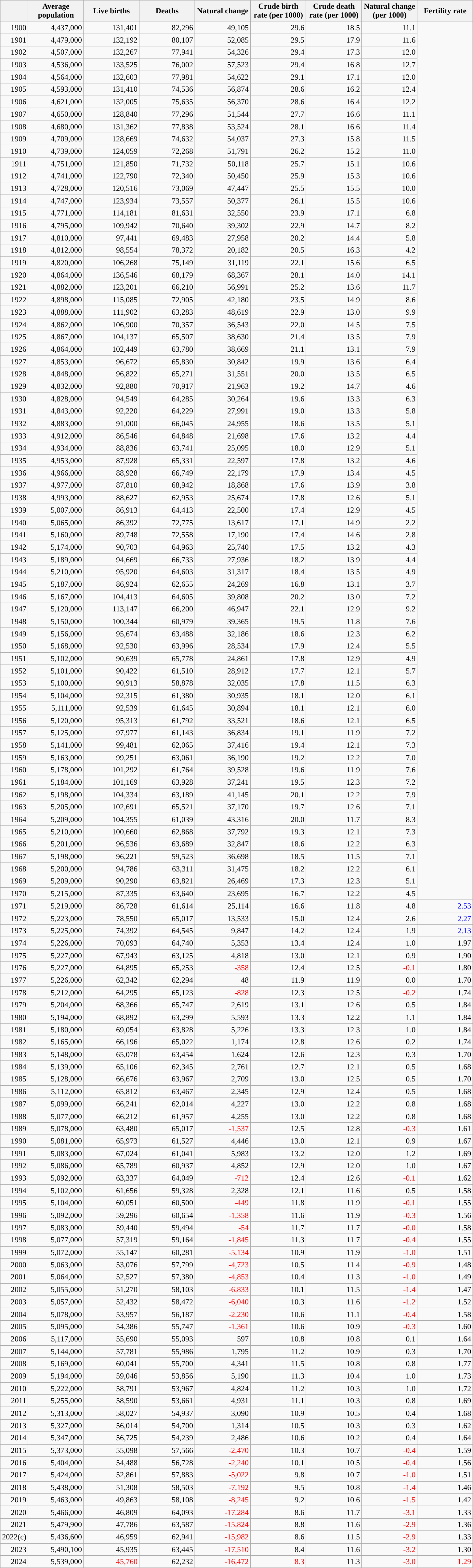<table class="wikitable sortable" style="text-align:right">
<tr>
<th></th>
<th style="width:80pt;">Average population</th>
<th style="width:80pt;">Live births</th>
<th style="width:80pt;">Deaths</th>
<th style="width:80pt;">Natural change</th>
<th style="width:80pt;">Crude birth rate (per 1000)</th>
<th style="width:80pt;">Crude death rate (per 1000)</th>
<th style="width:80pt;">Natural change (per 1000)</th>
<th style="width:80pt;">Fertility rate</th>
</tr>
<tr>
<td>1900</td>
<td style="text-align:right;">4,437,000</td>
<td style="text-align:right;">131,401</td>
<td style="text-align:right;">82,296</td>
<td style="text-align:right;">49,105</td>
<td style="text-align:right;">29.6</td>
<td style="text-align:right;">18.5</td>
<td style="text-align:right;">11.1</td>
</tr>
<tr>
<td>1901</td>
<td style="text-align:right;">4,479,000</td>
<td style="text-align:right;">132,192</td>
<td style="text-align:right;">80,107</td>
<td style="text-align:right;">52,085</td>
<td style="text-align:right;">29.5</td>
<td style="text-align:right;">17.9</td>
<td style="text-align:right;">11.6</td>
</tr>
<tr>
<td>1902</td>
<td style="text-align:right;">4,507,000</td>
<td style="text-align:right;">132,267</td>
<td style="text-align:right;">77,941</td>
<td style="text-align:right;">54,326</td>
<td style="text-align:right;">29.4</td>
<td style="text-align:right;">17.3</td>
<td style="text-align:right;">12.0</td>
</tr>
<tr>
<td>1903</td>
<td style="text-align:right;">4,536,000</td>
<td style="text-align:right;">133,525</td>
<td style="text-align:right;">76,002</td>
<td style="text-align:right;">57,523</td>
<td style="text-align:right;">29.4</td>
<td style="text-align:right;">16.8</td>
<td style="text-align:right;">12.7</td>
</tr>
<tr>
<td>1904</td>
<td style="text-align:right;">4,564,000</td>
<td style="text-align:right;">132,603</td>
<td style="text-align:right;">77,981</td>
<td style="text-align:right;">54,622</td>
<td style="text-align:right;">29.1</td>
<td style="text-align:right;">17.1</td>
<td style="text-align:right;">12.0</td>
</tr>
<tr>
<td>1905</td>
<td style="text-align:right;">4,593,000</td>
<td style="text-align:right;">131,410</td>
<td style="text-align:right;">74,536</td>
<td style="text-align:right;">56,874</td>
<td style="text-align:right;">28.6</td>
<td style="text-align:right;">16.2</td>
<td style="text-align:right;">12.4</td>
</tr>
<tr>
<td>1906</td>
<td style="text-align:right;">4,621,000</td>
<td style="text-align:right;">132,005</td>
<td style="text-align:right;">75,635</td>
<td style="text-align:right;">56,370</td>
<td style="text-align:right;">28.6</td>
<td style="text-align:right;">16.4</td>
<td style="text-align:right;">12.2</td>
</tr>
<tr>
<td>1907</td>
<td style="text-align:right;">4,650,000</td>
<td style="text-align:right;">128,840</td>
<td style="text-align:right;">77,296</td>
<td style="text-align:right;">51,544</td>
<td style="text-align:right;">27.7</td>
<td style="text-align:right;">16.6</td>
<td style="text-align:right;">11.1</td>
</tr>
<tr>
<td>1908</td>
<td style="text-align:right;">4,680,000</td>
<td style="text-align:right;">131,362</td>
<td style="text-align:right;">77,838</td>
<td style="text-align:right;">53,524</td>
<td style="text-align:right;">28.1</td>
<td style="text-align:right;">16.6</td>
<td style="text-align:right;">11.4</td>
</tr>
<tr>
<td>1909</td>
<td style="text-align:right;">4,709,000</td>
<td style="text-align:right;">128,669</td>
<td style="text-align:right;">74,632</td>
<td style="text-align:right;">54,037</td>
<td style="text-align:right;">27.3</td>
<td style="text-align:right;">15.8</td>
<td style="text-align:right;">11.5</td>
</tr>
<tr>
<td>1910</td>
<td style="text-align:right;">4,739,000</td>
<td style="text-align:right;">124,059</td>
<td style="text-align:right;">72,268</td>
<td style="text-align:right;">51,791</td>
<td style="text-align:right;">26.2</td>
<td style="text-align:right;">15.2</td>
<td style="text-align:right;">11.0</td>
</tr>
<tr>
<td>1911</td>
<td style="text-align:right;">4,751,000</td>
<td style="text-align:right;">121,850</td>
<td style="text-align:right;">71,732</td>
<td style="text-align:right;">50,118</td>
<td style="text-align:right;">25.7</td>
<td style="text-align:right;">15.1</td>
<td style="text-align:right;">10.6</td>
</tr>
<tr>
<td>1912</td>
<td style="text-align:right;">4,741,000</td>
<td style="text-align:right;">122,790</td>
<td style="text-align:right;">72,340</td>
<td style="text-align:right;">50,450</td>
<td style="text-align:right;">25.9</td>
<td style="text-align:right;">15.3</td>
<td style="text-align:right;">10.6</td>
</tr>
<tr>
<td>1913</td>
<td style="text-align:right;">4,728,000</td>
<td style="text-align:right;">120,516</td>
<td style="text-align:right;">73,069</td>
<td style="text-align:right;">47,447</td>
<td style="text-align:right;">25.5</td>
<td style="text-align:right;">15.5</td>
<td style="text-align:right;">10.0</td>
</tr>
<tr>
<td>1914</td>
<td style="text-align:right;">4,747,000</td>
<td style="text-align:right;">123,934</td>
<td style="text-align:right;">73,557</td>
<td style="text-align:right;">50,377</td>
<td style="text-align:right;">26.1</td>
<td style="text-align:right;">15.5</td>
<td style="text-align:right;">10.6</td>
</tr>
<tr>
<td>1915</td>
<td style="text-align:right;">4,771,000</td>
<td style="text-align:right;">114,181</td>
<td style="text-align:right;">81,631</td>
<td style="text-align:right;">32,550</td>
<td style="text-align:right;">23.9</td>
<td style="text-align:right;">17.1</td>
<td style="text-align:right;">6.8</td>
</tr>
<tr>
<td>1916</td>
<td style="text-align:right;">4,795,000</td>
<td style="text-align:right;">109,942</td>
<td style="text-align:right;">70,640</td>
<td style="text-align:right;">39,302</td>
<td style="text-align:right;">22.9</td>
<td style="text-align:right;">14.7</td>
<td style="text-align:right;">8.2</td>
</tr>
<tr>
<td>1917</td>
<td style="text-align:right;">4,810,000</td>
<td style="text-align:right;">97,441</td>
<td style="text-align:right;">69,483</td>
<td style="text-align:right;">27,958</td>
<td style="text-align:right;">20.2</td>
<td style="text-align:right;">14.4</td>
<td style="text-align:right;">5.8</td>
</tr>
<tr>
<td>1918</td>
<td style="text-align:right;">4,812,000</td>
<td style="text-align:right;">98,554</td>
<td style="text-align:right;">78,372</td>
<td style="text-align:right;">20,182</td>
<td style="text-align:right;">20.5</td>
<td style="text-align:right;">16.3</td>
<td style="text-align:right;">4.2</td>
</tr>
<tr>
<td>1919</td>
<td style="text-align:right;">4,820,000</td>
<td style="text-align:right;">106,268</td>
<td style="text-align:right;">75,149</td>
<td style="text-align:right;">31,119</td>
<td style="text-align:right;">22.1</td>
<td style="text-align:right;">15.6</td>
<td style="text-align:right;">6.5</td>
</tr>
<tr>
<td>1920</td>
<td style="text-align:right;">4,864,000</td>
<td style="text-align:right;">136,546</td>
<td style="text-align:right;">68,179</td>
<td style="text-align:right;">68,367</td>
<td style="text-align:right;">28.1</td>
<td style="text-align:right;">14.0</td>
<td style="text-align:right;">14.1</td>
</tr>
<tr>
<td>1921</td>
<td style="text-align:right;">4,882,000</td>
<td style="text-align:right;">123,201</td>
<td style="text-align:right;">66,210</td>
<td style="text-align:right;">56,991</td>
<td style="text-align:right;">25.2</td>
<td style="text-align:right;">13.6</td>
<td style="text-align:right;">11.7</td>
</tr>
<tr>
<td>1922</td>
<td style="text-align:right;">4,898,000</td>
<td style="text-align:right;">115,085</td>
<td style="text-align:right;">72,905</td>
<td style="text-align:right;">42,180</td>
<td style="text-align:right;">23.5</td>
<td style="text-align:right;">14.9</td>
<td style="text-align:right;">8.6</td>
</tr>
<tr>
<td>1923</td>
<td style="text-align:right;">4,888,000</td>
<td style="text-align:right;">111,902</td>
<td style="text-align:right;">63,283</td>
<td style="text-align:right;">48,619</td>
<td style="text-align:right;">22.9</td>
<td style="text-align:right;">13.0</td>
<td style="text-align:right;">9.9</td>
</tr>
<tr>
<td>1924</td>
<td style="text-align:right;">4,862,000</td>
<td style="text-align:right;">106,900</td>
<td style="text-align:right;">70,357</td>
<td style="text-align:right;">36,543</td>
<td style="text-align:right;">22.0</td>
<td style="text-align:right;">14.5</td>
<td style="text-align:right;">7.5</td>
</tr>
<tr>
<td>1925</td>
<td style="text-align:right;">4,867,000</td>
<td style="text-align:right;">104,137</td>
<td style="text-align:right;">65,507</td>
<td style="text-align:right;">38,630</td>
<td style="text-align:right;">21.4</td>
<td style="text-align:right;">13.5</td>
<td style="text-align:right;">7.9</td>
</tr>
<tr>
<td>1926</td>
<td style="text-align:right;">4,864,000</td>
<td style="text-align:right;">102,449</td>
<td style="text-align:right;">63,780</td>
<td style="text-align:right;">38,669</td>
<td style="text-align:right;">21.1</td>
<td style="text-align:right;">13.1</td>
<td style="text-align:right;">7.9</td>
</tr>
<tr>
<td>1927</td>
<td style="text-align:right;">4,853,000</td>
<td style="text-align:right;">96,672</td>
<td style="text-align:right;">65,830</td>
<td style="text-align:right;">30,842</td>
<td style="text-align:right;">19.9</td>
<td style="text-align:right;">13.6</td>
<td style="text-align:right;">6.4</td>
</tr>
<tr>
<td>1928</td>
<td style="text-align:right;">4,848,000</td>
<td style="text-align:right;">96,822</td>
<td style="text-align:right;">65,271</td>
<td style="text-align:right;">31,551</td>
<td style="text-align:right;">20.0</td>
<td style="text-align:right;">13.5</td>
<td style="text-align:right;">6.5</td>
</tr>
<tr>
<td>1929</td>
<td style="text-align:right;">4,832,000</td>
<td style="text-align:right;">92,880</td>
<td style="text-align:right;">70,917</td>
<td style="text-align:right;">21,963</td>
<td style="text-align:right;">19.2</td>
<td style="text-align:right;">14.7</td>
<td style="text-align:right;">4.6</td>
</tr>
<tr>
<td>1930</td>
<td style="text-align:right;">4,828,000</td>
<td style="text-align:right;">94,549</td>
<td style="text-align:right;">64,285</td>
<td style="text-align:right;">30,264</td>
<td style="text-align:right;">19.6</td>
<td style="text-align:right;">13.3</td>
<td style="text-align:right;">6.3</td>
</tr>
<tr>
<td>1931</td>
<td style="text-align:right;">4,843,000</td>
<td style="text-align:right;">92,220</td>
<td style="text-align:right;">64,229</td>
<td style="text-align:right;">27,991</td>
<td style="text-align:right;">19.0</td>
<td style="text-align:right;">13.3</td>
<td style="text-align:right;">5.8</td>
</tr>
<tr>
<td>1932</td>
<td style="text-align:right;">4,883,000</td>
<td style="text-align:right;">91,000</td>
<td style="text-align:right;">66,045</td>
<td style="text-align:right;">24,955</td>
<td style="text-align:right;">18.6</td>
<td style="text-align:right;">13.5</td>
<td style="text-align:right;">5.1</td>
</tr>
<tr>
<td>1933</td>
<td style="text-align:right;">4,912,000</td>
<td style="text-align:right;">86,546</td>
<td style="text-align:right;">64,848</td>
<td style="text-align:right;">21,698</td>
<td style="text-align:right;">17.6</td>
<td style="text-align:right;">13.2</td>
<td style="text-align:right;">4.4</td>
</tr>
<tr>
<td>1934</td>
<td style="text-align:right;">4,934,000</td>
<td style="text-align:right;">88,836</td>
<td style="text-align:right;">63,741</td>
<td style="text-align:right;">25,095</td>
<td style="text-align:right;">18.0</td>
<td style="text-align:right;">12.9</td>
<td style="text-align:right;">5.1</td>
</tr>
<tr>
<td>1935</td>
<td style="text-align:right;">4,953,000</td>
<td style="text-align:right;">87,928</td>
<td style="text-align:right;">65,331</td>
<td style="text-align:right;">22,597</td>
<td style="text-align:right;">17.8</td>
<td style="text-align:right;">13.2</td>
<td style="text-align:right;">4.6</td>
</tr>
<tr>
<td>1936</td>
<td style="text-align:right;">4,966,000</td>
<td style="text-align:right;">88,928</td>
<td style="text-align:right;">66,749</td>
<td style="text-align:right;">22,179</td>
<td style="text-align:right;">17.9</td>
<td style="text-align:right;">13.4</td>
<td style="text-align:right;">4.5</td>
</tr>
<tr>
<td>1937</td>
<td style="text-align:right;">4,977,000</td>
<td style="text-align:right;">87,810</td>
<td style="text-align:right;">68,942</td>
<td style="text-align:right;">18,868</td>
<td style="text-align:right;">17.6</td>
<td style="text-align:right;">13.9</td>
<td style="text-align:right;">3.8</td>
</tr>
<tr>
<td>1938</td>
<td style="text-align:right;">4,993,000</td>
<td style="text-align:right;">88,627</td>
<td style="text-align:right;">62,953</td>
<td style="text-align:right;">25,674</td>
<td style="text-align:right;">17.8</td>
<td style="text-align:right;">12.6</td>
<td style="text-align:right;">5.1</td>
</tr>
<tr>
<td>1939</td>
<td style="text-align:right;">5,007,000</td>
<td style="text-align:right;">86,913</td>
<td style="text-align:right;">64,413</td>
<td style="text-align:right;">22,500</td>
<td style="text-align:right;">17.4</td>
<td style="text-align:right;">12.9</td>
<td style="text-align:right;">4.5</td>
</tr>
<tr>
<td>1940</td>
<td style="text-align:right;">5,065,000</td>
<td style="text-align:right;">86,392</td>
<td style="text-align:right;">72,775</td>
<td style="text-align:right;">13,617</td>
<td style="text-align:right;">17.1</td>
<td style="text-align:right;">14.9</td>
<td style="text-align:right;">2.2</td>
</tr>
<tr>
<td>1941</td>
<td style="text-align:right;">5,160,000</td>
<td style="text-align:right;">89,748</td>
<td style="text-align:right;">72,558</td>
<td style="text-align:right;">17,190</td>
<td style="text-align:right;">17.4</td>
<td style="text-align:right;">14.6</td>
<td style="text-align:right;">2.8</td>
</tr>
<tr>
<td>1942</td>
<td style="text-align:right;">5,174,000</td>
<td style="text-align:right;">90,703</td>
<td style="text-align:right;">64,963</td>
<td style="text-align:right;">25,740</td>
<td style="text-align:right;">17.5</td>
<td style="text-align:right;">13.2</td>
<td style="text-align:right;">4.3</td>
</tr>
<tr>
<td>1943</td>
<td style="text-align:right;">5,189,000</td>
<td style="text-align:right;">94,669</td>
<td style="text-align:right;">66,733</td>
<td style="text-align:right;">27,936</td>
<td style="text-align:right;">18.2</td>
<td style="text-align:right;">13.9</td>
<td style="text-align:right;">4.4</td>
</tr>
<tr>
<td>1944</td>
<td style="text-align:right;">5,210,000</td>
<td style="text-align:right;">95,920</td>
<td style="text-align:right;">64,603</td>
<td style="text-align:right;">31,317</td>
<td style="text-align:right;">18.4</td>
<td style="text-align:right;">13.5</td>
<td style="text-align:right;">4.9</td>
</tr>
<tr>
<td>1945</td>
<td style="text-align:right;">5,187,000</td>
<td style="text-align:right;">86,924</td>
<td style="text-align:right;">62,655</td>
<td style="text-align:right;">24,269</td>
<td style="text-align:right;">16.8</td>
<td style="text-align:right;">13.1</td>
<td style="text-align:right;">3.7</td>
</tr>
<tr>
<td>1946</td>
<td style="text-align:right;">5,167,000</td>
<td style="text-align:right;">104,413</td>
<td style="text-align:right;">64,605</td>
<td style="text-align:right;">39,808</td>
<td style="text-align:right;">20.2</td>
<td style="text-align:right;">13.0</td>
<td style="text-align:right;">7.2</td>
</tr>
<tr>
<td>1947</td>
<td style="text-align:right;">5,120,000</td>
<td style="text-align:right;">113,147</td>
<td style="text-align:right;">66,200</td>
<td style="text-align:right;">46,947</td>
<td style="text-align:right;">22.1</td>
<td style="text-align:right;">12.9</td>
<td style="text-align:right;">9.2</td>
</tr>
<tr>
<td>1948</td>
<td style="text-align:right;">5,150,000</td>
<td style="text-align:right;">100,344</td>
<td style="text-align:right;">60,979</td>
<td style="text-align:right;">39,365</td>
<td style="text-align:right;">19.5</td>
<td style="text-align:right;">11.8</td>
<td style="text-align:right;">7.6</td>
</tr>
<tr>
<td>1949</td>
<td style="text-align:right;">5,156,000</td>
<td style="text-align:right;">95,674</td>
<td style="text-align:right;">63,488</td>
<td style="text-align:right;">32,186</td>
<td style="text-align:right;">18.6</td>
<td style="text-align:right;">12.3</td>
<td style="text-align:right;">6.2</td>
</tr>
<tr>
<td>1950</td>
<td style="text-align:right;">5,168,000</td>
<td style="text-align:right;">92,530</td>
<td style="text-align:right;">63,996</td>
<td style="text-align:right;">28,534</td>
<td style="text-align:right;">17.9</td>
<td style="text-align:right;">12.4</td>
<td style="text-align:right;">5.5</td>
</tr>
<tr>
<td>1951</td>
<td style="text-align:right;">5,102,000</td>
<td style="text-align:right;">90,639</td>
<td style="text-align:right;">65,778</td>
<td style="text-align:right;">24,861</td>
<td style="text-align:right;">17.8</td>
<td style="text-align:right;">12.9</td>
<td style="text-align:right;">4.9</td>
</tr>
<tr>
<td>1952</td>
<td style="text-align:right;">5,101,000</td>
<td style="text-align:right;">90,422</td>
<td style="text-align:right;">61,510</td>
<td style="text-align:right;">28,912</td>
<td style="text-align:right;">17.7</td>
<td style="text-align:right;">12.1</td>
<td style="text-align:right;">5.7</td>
</tr>
<tr>
<td>1953</td>
<td style="text-align:right;">5,100,000</td>
<td style="text-align:right;">90,913</td>
<td style="text-align:right;">58,878</td>
<td style="text-align:right;">32,035</td>
<td style="text-align:right;">17.8</td>
<td style="text-align:right;">11.5</td>
<td style="text-align:right;">6.3</td>
</tr>
<tr>
<td>1954</td>
<td style="text-align:right;">5,104,000</td>
<td style="text-align:right;">92,315</td>
<td style="text-align:right;">61,380</td>
<td style="text-align:right;">30,935</td>
<td style="text-align:right;">18.1</td>
<td style="text-align:right;">12.0</td>
<td style="text-align:right;">6.1</td>
</tr>
<tr>
<td>1955</td>
<td style="text-align:right;">5,111,000</td>
<td style="text-align:right;">92,539</td>
<td style="text-align:right;">61,645</td>
<td style="text-align:right;">30,894</td>
<td style="text-align:right;">18.1</td>
<td style="text-align:right;">12.1</td>
<td style="text-align:right;">6.0</td>
</tr>
<tr>
<td>1956</td>
<td style="text-align:right;">5,120,000</td>
<td style="text-align:right;">95,313</td>
<td style="text-align:right;">61,792</td>
<td style="text-align:right;">33,521</td>
<td style="text-align:right;">18.6</td>
<td style="text-align:right;">12.1</td>
<td style="text-align:right;">6.5</td>
</tr>
<tr>
<td>1957</td>
<td style="text-align:right;">5,125,000</td>
<td style="text-align:right;">97,977</td>
<td style="text-align:right;">61,143</td>
<td style="text-align:right;">36,834</td>
<td style="text-align:right;">19.1</td>
<td style="text-align:right;">11.9</td>
<td style="text-align:right;">7.2</td>
</tr>
<tr>
<td>1958</td>
<td style="text-align:right;">5,141,000</td>
<td style="text-align:right;">99,481</td>
<td style="text-align:right;">62,065</td>
<td style="text-align:right;">37,416</td>
<td style="text-align:right;">19.4</td>
<td style="text-align:right;">12.1</td>
<td style="text-align:right;">7.3</td>
</tr>
<tr>
<td>1959</td>
<td style="text-align:right;">5,163,000</td>
<td style="text-align:right;">99,251</td>
<td style="text-align:right;">63,061</td>
<td style="text-align:right;">36,190</td>
<td style="text-align:right;">19.2</td>
<td style="text-align:right;">12.2</td>
<td style="text-align:right;">7.0</td>
</tr>
<tr>
<td>1960</td>
<td style="text-align:right;">5,178,000</td>
<td style="text-align:right;">101,292</td>
<td style="text-align:right;">61,764</td>
<td style="text-align:right;">39,528</td>
<td style="text-align:right;">19.6</td>
<td style="text-align:right;">11.9</td>
<td style="text-align:right;">7.6</td>
</tr>
<tr>
<td>1961</td>
<td style="text-align:right;">5,184,000</td>
<td style="text-align:right;">101,169</td>
<td style="text-align:right;">63,928</td>
<td style="text-align:right;">37,241</td>
<td style="text-align:right;">19.5</td>
<td style="text-align:right;">12.3</td>
<td style="text-align:right;">7.2</td>
</tr>
<tr>
<td>1962</td>
<td style="text-align:right;">5,198,000</td>
<td style="text-align:right;">104,334</td>
<td style="text-align:right;">63,189</td>
<td style="text-align:right;">41,145</td>
<td style="text-align:right;">20.1</td>
<td style="text-align:right;">12.2</td>
<td style="text-align:right;">7.9</td>
</tr>
<tr>
<td>1963</td>
<td style="text-align:right;">5,205,000</td>
<td style="text-align:right;">102,691</td>
<td style="text-align:right;">65,521</td>
<td style="text-align:right;">37,170</td>
<td style="text-align:right;">19.7</td>
<td style="text-align:right;">12.6</td>
<td style="text-align:right;">7.1</td>
</tr>
<tr>
<td>1964</td>
<td style="text-align:right;">5,209,000</td>
<td style="text-align:right;">104,355</td>
<td style="text-align:right;">61,039</td>
<td style="text-align:right;">43,316</td>
<td style="text-align:right;">20.0</td>
<td style="text-align:right;">11.7</td>
<td style="text-align:right;">8.3</td>
</tr>
<tr>
<td>1965</td>
<td style="text-align:right;">5,210,000</td>
<td style="text-align:right;">100,660</td>
<td style="text-align:right;">62,868</td>
<td style="text-align:right;">37,792</td>
<td style="text-align:right;">19.3</td>
<td style="text-align:right;">12.1</td>
<td style="text-align:right;">7.3</td>
</tr>
<tr>
<td>1966</td>
<td style="text-align:right;">5,201,000</td>
<td style="text-align:right;">96,536</td>
<td style="text-align:right;">63,689</td>
<td style="text-align:right;">32,847</td>
<td style="text-align:right;">18.6</td>
<td style="text-align:right;">12.2</td>
<td style="text-align:right;">6.3</td>
</tr>
<tr>
<td>1967</td>
<td style="text-align:right;">5,198,000</td>
<td style="text-align:right;">96,221</td>
<td style="text-align:right;">59,523</td>
<td style="text-align:right;">36,698</td>
<td style="text-align:right;">18.5</td>
<td style="text-align:right;">11.5</td>
<td style="text-align:right;">7.1</td>
</tr>
<tr>
<td>1968</td>
<td style="text-align:right;">5,200,000</td>
<td style="text-align:right;">94,786</td>
<td style="text-align:right;">63,311</td>
<td style="text-align:right;">31,475</td>
<td style="text-align:right;">18.2</td>
<td style="text-align:right;">12.2</td>
<td style="text-align:right;">6.1</td>
</tr>
<tr>
<td>1969</td>
<td style="text-align:right;">5,209,000</td>
<td style="text-align:right;">90,290</td>
<td style="text-align:right;">63,821</td>
<td style="text-align:right;">26,469</td>
<td style="text-align:right;">17.3</td>
<td style="text-align:right;">12.3</td>
<td style="text-align:right;">5.1</td>
</tr>
<tr>
<td>1970</td>
<td style="text-align:right;">5,215,000</td>
<td style="text-align:right;">87,335</td>
<td style="text-align:right;">63,640</td>
<td style="text-align:right;">23,695</td>
<td style="text-align:right;">16.7</td>
<td style="text-align:right;">12.2</td>
<td style="text-align:right;">4.5</td>
</tr>
<tr>
<td>1971</td>
<td style="text-align:right;">5,219,000</td>
<td style="text-align:right;">86,728</td>
<td style="text-align:right;">61,614</td>
<td style="text-align:right;">25,114</td>
<td style="text-align:right;">16.6</td>
<td style="text-align:right;">11.8</td>
<td style="text-align:right;">4.8</td>
<td style="text-align:right; color:blue;">2.53</td>
</tr>
<tr>
<td>1972</td>
<td style="text-align:right;">5,223,000</td>
<td style="text-align:right;">78,550</td>
<td style="text-align:right;">65,017</td>
<td style="text-align:right;">13,533</td>
<td style="text-align:right;">15.0</td>
<td style="text-align:right;">12.4</td>
<td style="text-align:right;">2.6</td>
<td style="text-align:right; color:blue;">2.27</td>
</tr>
<tr>
<td>1973</td>
<td style="text-align:right;">5,225,000</td>
<td style="text-align:right;">74,392</td>
<td style="text-align:right;">64,545</td>
<td style="text-align:right;">9,847</td>
<td style="text-align:right;">14.2</td>
<td style="text-align:right;">12.4</td>
<td style="text-align:right;">1.9</td>
<td style="text-align:right; color:blue;">2.13</td>
</tr>
<tr>
<td>1974</td>
<td style="text-align:right;">5,226,000</td>
<td style="text-align:right;">70,093</td>
<td style="text-align:right;">64,740</td>
<td style="text-align:right;">5,353</td>
<td style="text-align:right;">13.4</td>
<td style="text-align:right;">12.4</td>
<td style="text-align:right;">1.0</td>
<td style="text-align:right;">1.97</td>
</tr>
<tr>
<td>1975</td>
<td style="text-align:right;">5,227,000</td>
<td style="text-align:right;">67,943</td>
<td style="text-align:right;">63,125</td>
<td style="text-align:right;">4,818</td>
<td style="text-align:right;">13.0</td>
<td style="text-align:right;">12.1</td>
<td style="text-align:right;">0.9</td>
<td style="text-align:right;">1.90</td>
</tr>
<tr>
<td>1976</td>
<td style="text-align:right;">5,227,000</td>
<td style="text-align:right;">64,895</td>
<td style="text-align:right;">65,253</td>
<td style="text-align:right; color:red;">-358</td>
<td style="text-align:right;">12.4</td>
<td style="text-align:right;">12.5</td>
<td style="text-align:right; color:red;">-0.1</td>
<td style="text-align:right;">1.80</td>
</tr>
<tr>
<td>1977</td>
<td style="text-align:right;">5,226,000</td>
<td style="text-align:right;">62,342</td>
<td style="text-align:right;">62,294</td>
<td style="text-align:right;">48</td>
<td style="text-align:right;">11.9</td>
<td style="text-align:right;">11.9</td>
<td style="text-align:right;">0.0</td>
<td style="text-align:right;">1.70</td>
</tr>
<tr>
<td>1978</td>
<td style="text-align:right;">5,212,000</td>
<td style="text-align:right;">64,295</td>
<td style="text-align:right;">65,123</td>
<td style="text-align:right; color:red;">-828</td>
<td style="text-align:right;">12.3</td>
<td style="text-align:right;">12.5</td>
<td style="text-align:right; color:red;">-0.2</td>
<td style="text-align:right;">1.74</td>
</tr>
<tr>
<td>1979</td>
<td style="text-align:right;">5,204,000</td>
<td style="text-align:right;">68,366</td>
<td style="text-align:right;">65,747</td>
<td style="text-align:right;">2,619</td>
<td style="text-align:right;">13.1</td>
<td style="text-align:right;">12.6</td>
<td style="text-align:right;">0.5</td>
<td style="text-align:right;">1.84</td>
</tr>
<tr>
<td>1980</td>
<td style="text-align:right;">5,194,000</td>
<td style="text-align:right;">68,892</td>
<td style="text-align:right;">63,299</td>
<td style="text-align:right;">5,593</td>
<td style="text-align:right;">13.3</td>
<td style="text-align:right;">12.2</td>
<td style="text-align:right;">1.1</td>
<td style="text-align:right;">1.84</td>
</tr>
<tr>
<td>1981</td>
<td style="text-align:right;">5,180,000</td>
<td style="text-align:right;">69,054</td>
<td style="text-align:right;">63,828</td>
<td style="text-align:right;">5,226</td>
<td style="text-align:right;">13.3</td>
<td style="text-align:right;">12.3</td>
<td style="text-align:right;">1.0</td>
<td style="text-align:right;">1.84</td>
</tr>
<tr>
<td>1982</td>
<td style="text-align:right;">5,165,000</td>
<td style="text-align:right;">66,196</td>
<td style="text-align:right;">65,022</td>
<td style="text-align:right;">1,174</td>
<td style="text-align:right;">12.8</td>
<td style="text-align:right;">12.6</td>
<td style="text-align:right;">0.2</td>
<td style="text-align:right;">1.74</td>
</tr>
<tr>
<td>1983</td>
<td style="text-align:right;">5,148,000</td>
<td style="text-align:right;">65,078</td>
<td style="text-align:right;">63,454</td>
<td style="text-align:right;">1,624</td>
<td style="text-align:right;">12.6</td>
<td style="text-align:right;">12.3</td>
<td style="text-align:right;">0.3</td>
<td style="text-align:right;">1.70</td>
</tr>
<tr>
<td>1984</td>
<td style="text-align:right;">5,139,000</td>
<td style="text-align:right;">65,106</td>
<td style="text-align:right;">62,345</td>
<td style="text-align:right;">2,761</td>
<td style="text-align:right;">12.7</td>
<td style="text-align:right;">12.1</td>
<td style="text-align:right;">0.5</td>
<td style="text-align:right;">1.68</td>
</tr>
<tr>
<td>1985</td>
<td style="text-align:right;">5,128,000</td>
<td style="text-align:right;">66,676</td>
<td style="text-align:right;">63,967</td>
<td style="text-align:right;">2,709</td>
<td style="text-align:right;">13.0</td>
<td style="text-align:right;">12.5</td>
<td style="text-align:right;">0.5</td>
<td style="text-align:right;">1.70</td>
</tr>
<tr>
<td>1986</td>
<td style="text-align:right;">5,112,000</td>
<td style="text-align:right;">65,812</td>
<td style="text-align:right;">63,467</td>
<td style="text-align:right;">2,345</td>
<td style="text-align:right;">12.9</td>
<td style="text-align:right;">12.4</td>
<td style="text-align:right;">0.5</td>
<td style="text-align:right;">1.68</td>
</tr>
<tr>
<td>1987</td>
<td style="text-align:right;">5,099,000</td>
<td style="text-align:right;">66,241</td>
<td style="text-align:right;">62,014</td>
<td style="text-align:right;">4,227</td>
<td style="text-align:right;">13.0</td>
<td style="text-align:right;">12.2</td>
<td style="text-align:right;">0.8</td>
<td style="text-align:right;">1.68</td>
</tr>
<tr>
<td>1988</td>
<td style="text-align:right;">5,077,000</td>
<td style="text-align:right;">66,212</td>
<td style="text-align:right;">61,957</td>
<td style="text-align:right;">4,255</td>
<td style="text-align:right;">13.0</td>
<td style="text-align:right;">12.2</td>
<td style="text-align:right;">0.8</td>
<td style="text-align:right;">1.68</td>
</tr>
<tr>
<td>1989</td>
<td style="text-align:right;">5,078,000</td>
<td style="text-align:right;">63,480</td>
<td style="text-align:right;">65,017</td>
<td style="text-align:right; color:red;">-1,537</td>
<td style="text-align:right;">12.5</td>
<td style="text-align:right;">12.8</td>
<td style="text-align:right; color:red;">-0.3</td>
<td style="text-align:right;">1.61</td>
</tr>
<tr>
<td>1990</td>
<td style="text-align:right;">5,081,000</td>
<td style="text-align:right;">65,973</td>
<td style="text-align:right;">61,527</td>
<td style="text-align:right;">4,446</td>
<td style="text-align:right;">13.0</td>
<td style="text-align:right;">12.1</td>
<td style="text-align:right;">0.9</td>
<td style="text-align:right;">1.67</td>
</tr>
<tr>
<td>1991</td>
<td style="text-align:right;">5,083,000</td>
<td style="text-align:right;">67,024</td>
<td style="text-align:right;">61,041</td>
<td style="text-align:right;">5,983</td>
<td style="text-align:right;">13.2</td>
<td style="text-align:right;">12.0</td>
<td style="text-align:right;">1.2</td>
<td style="text-align:right;">1.69</td>
</tr>
<tr>
<td>1992</td>
<td style="text-align:right;">5,086,000</td>
<td style="text-align:right;">65,789</td>
<td style="text-align:right;">60,937</td>
<td style="text-align:right;">4,852</td>
<td style="text-align:right;">12.9</td>
<td style="text-align:right;">12.0</td>
<td style="text-align:right;">1.0</td>
<td style="text-align:right;">1.67</td>
</tr>
<tr>
<td>1993</td>
<td style="text-align:right;">5,092,000</td>
<td style="text-align:right;">63,337</td>
<td style="text-align:right;">64,049</td>
<td style="text-align:right; color:red;">-712</td>
<td style="text-align:right;">12.4</td>
<td style="text-align:right;">12.6</td>
<td style="text-align:right; color:red;">-0.1</td>
<td style="text-align:right;">1.62</td>
</tr>
<tr>
<td>1994</td>
<td style="text-align:right;">5,102,000</td>
<td style="text-align:right;">61,656</td>
<td style="text-align:right;">59,328</td>
<td style="text-align:right;">2,328</td>
<td style="text-align:right;">12.1</td>
<td style="text-align:right;">11.6</td>
<td style="text-align:right;">0.5</td>
<td style="text-align:right;">1.58</td>
</tr>
<tr>
<td>1995</td>
<td style="text-align:right;">5,104,000</td>
<td style="text-align:right;">60,051</td>
<td style="text-align:right;">60,500</td>
<td style="text-align:right; color:red;">-449</td>
<td style="text-align:right;">11.8</td>
<td style="text-align:right;">11.9</td>
<td style="text-align:right; color:red;">-0.1</td>
<td style="text-align:right;">1.55</td>
</tr>
<tr>
<td>1996</td>
<td style="text-align:right;">5,092,000</td>
<td style="text-align:right;">59,296</td>
<td style="text-align:right;">60,654</td>
<td style="text-align:right; color:red;">-1,358</td>
<td style="text-align:right;">11.6</td>
<td style="text-align:right;">11.9</td>
<td style="text-align:right; color:red;">-0.3</td>
<td style="text-align:right;">1.56</td>
</tr>
<tr>
<td>1997</td>
<td style="text-align:right;">5,083,000</td>
<td style="text-align:right;">59,440</td>
<td style="text-align:right;">59,494</td>
<td style="text-align:right; color:red;">-54</td>
<td style="text-align:right;">11.7</td>
<td style="text-align:right;">11.7</td>
<td style="text-align:right; color:red;">-0.0</td>
<td style="text-align:right;">1.58</td>
</tr>
<tr>
<td>1998</td>
<td style="text-align:right;">5,077,000</td>
<td style="text-align:right;">57,319</td>
<td style="text-align:right;">59,164</td>
<td style="text-align:right; color:red;">-1,845</td>
<td style="text-align:right;">11.3</td>
<td style="text-align:right;">11.7</td>
<td style="text-align:right; color:red;">-0.4</td>
<td style="text-align:right;">1.55</td>
</tr>
<tr>
<td>1999</td>
<td style="text-align:right;">5,072,000</td>
<td style="text-align:right;">55,147</td>
<td style="text-align:right;">60,281</td>
<td style="text-align:right; color:red;">-5,134</td>
<td style="text-align:right;">10.9</td>
<td style="text-align:right;">11.9</td>
<td style="text-align:right; color:red;">-1.0</td>
<td style="text-align:right;">1.51</td>
</tr>
<tr>
<td>2000</td>
<td style="text-align:right;">5,063,000</td>
<td style="text-align:right;">53,076</td>
<td style="text-align:right;">57,799</td>
<td style="text-align:right; color:red;">-4,723</td>
<td style="text-align:right;">10.5</td>
<td style="text-align:right;">11.4</td>
<td style="text-align:right; color:red;">-0.9</td>
<td style="text-align:right;">1.48</td>
</tr>
<tr>
<td>2001</td>
<td style="text-align:right;">5,064,000</td>
<td style="text-align:right;">52,527</td>
<td style="text-align:right;">57,380</td>
<td style="text-align:right; color:red;">-4,853</td>
<td style="text-align:right;">10.4</td>
<td style="text-align:right;">11.3</td>
<td style="text-align:right; color:red;">-1.0</td>
<td style="text-align:right;">1.49</td>
</tr>
<tr>
<td>2002</td>
<td style="text-align:right;">5,055,000</td>
<td style="text-align:right;">51,270</td>
<td style="text-align:right;">58,103</td>
<td style="text-align:right; color:red;">-6,833</td>
<td style="text-align:right;">10.1</td>
<td style="text-align:right;">11.5</td>
<td style="text-align:right; color:red;">-1.4</td>
<td style="text-align:right;">1.47</td>
</tr>
<tr>
<td>2003</td>
<td style="text-align:right;">5,057,000</td>
<td style="text-align:right;">52,432</td>
<td style="text-align:right;">58,472</td>
<td style="text-align:right; color:red;">-6,040</td>
<td style="text-align:right;">10.3</td>
<td style="text-align:right;">11.6</td>
<td style="text-align:right; color:red;">-1.2</td>
<td style="text-align:right;">1.52</td>
</tr>
<tr>
<td>2004</td>
<td style="text-align:right;">5,078,000</td>
<td style="text-align:right;">53,957</td>
<td style="text-align:right;">56,187</td>
<td style="text-align:right; color:red;">-2,230</td>
<td style="text-align:right;">10.6</td>
<td style="text-align:right;">11.1</td>
<td style="text-align:right; color:red;">-0.4</td>
<td style="text-align:right;">1.58</td>
</tr>
<tr>
<td>2005</td>
<td style="text-align:right;">5,095,000</td>
<td style="text-align:right;">54,386</td>
<td style="text-align:right;">55,747</td>
<td style="text-align:right; color:red;">-1,361</td>
<td style="text-align:right;">10.6</td>
<td style="text-align:right;">10.9</td>
<td style="text-align:right; color:red;">-0.3</td>
<td style="text-align:right;">1.60</td>
</tr>
<tr>
<td>2006</td>
<td style="text-align:right;">5,117,000</td>
<td style="text-align:right;">55,690</td>
<td style="text-align:right;">55,093</td>
<td style="text-align:right;">597</td>
<td style="text-align:right;">10.8</td>
<td style="text-align:right;">10.8</td>
<td style="text-align:right;">0.1</td>
<td style="text-align:right;">1.64</td>
</tr>
<tr>
<td>2007</td>
<td style="text-align:right;">5,144,000</td>
<td style="text-align:right;">57,781</td>
<td style="text-align:right;">55,986</td>
<td style="text-align:right;">1,795</td>
<td style="text-align:right;">11.2</td>
<td style="text-align:right;">10.9</td>
<td style="text-align:right;">0.3</td>
<td style="text-align:right;">1.70</td>
</tr>
<tr>
<td>2008</td>
<td style="text-align:right;">5,169,000</td>
<td style="text-align:right;">60,041</td>
<td style="text-align:right;">55,700</td>
<td style="text-align:right;">4,341</td>
<td style="text-align:right;">11.5</td>
<td style="text-align:right;">10.8</td>
<td style="text-align:right;">0.8</td>
<td style="text-align:right;">1.77</td>
</tr>
<tr>
<td>2009</td>
<td style="text-align:right;">5,194,000</td>
<td style="text-align:right;">59,046</td>
<td style="text-align:right;">53,856</td>
<td style="text-align:right;">5,190</td>
<td style="text-align:right;">11.3</td>
<td style="text-align:right;">10.4</td>
<td style="text-align:right;">1.0</td>
<td style="text-align:right;">1.73</td>
</tr>
<tr>
<td>2010</td>
<td style="text-align:right;">5,222,000</td>
<td style="text-align:right;">58,791</td>
<td style="text-align:right;">53,967</td>
<td style="text-align:right;">4,824</td>
<td style="text-align:right;">11.2</td>
<td style="text-align:right;">10.3</td>
<td style="text-align:right;">1.0</td>
<td style="text-align:right;">1.72</td>
</tr>
<tr>
<td>2011</td>
<td style="text-align:right;">5,255,000</td>
<td style="text-align:right;">58,590</td>
<td style="text-align:right;">53,661</td>
<td style="text-align:right;">4,931</td>
<td style="text-align:right;">11.1</td>
<td style="text-align:right;">10.3</td>
<td style="text-align:right;">0.8</td>
<td style="text-align:right;">1.69</td>
</tr>
<tr>
<td>2012</td>
<td style="text-align:right;">5,313,000</td>
<td style="text-align:right;">58,027</td>
<td style="text-align:right;">54,937</td>
<td style="text-align:right;">3,090</td>
<td style="text-align:right;">10.9</td>
<td style="text-align:right;">10.5</td>
<td style="text-align:right;">0.4</td>
<td style="text-align:right;">1.68</td>
</tr>
<tr>
<td>2013</td>
<td style="text-align:right;">5,327,000</td>
<td style="text-align:right;">56,014</td>
<td style="text-align:right;">54,700</td>
<td style="text-align:right;">1,314</td>
<td style="text-align:right;">10.5</td>
<td style="text-align:right;">10.3</td>
<td style="text-align:right;">0.3</td>
<td style="text-align:right;">1.62</td>
</tr>
<tr>
<td>2014</td>
<td style="text-align:right;">5,347,000</td>
<td style="text-align:right;">56,725</td>
<td style="text-align:right;">54,239</td>
<td style="text-align:right;">2,486</td>
<td style="text-align:right;">10.6</td>
<td style="text-align:right;">10.2</td>
<td style="text-align:right;">0.4</td>
<td style="text-align:right;">1.64</td>
</tr>
<tr>
<td>2015</td>
<td style="text-align:right;">5,373,000</td>
<td style="text-align:right;">55,098</td>
<td style="text-align:right;">57,566</td>
<td style="text-align:right; color:red;">-2,470</td>
<td style="text-align:right;">10.3</td>
<td style="text-align:right;">10.7</td>
<td style="text-align:right; color:red;">-0.4</td>
<td style="text-align:right;">1.59</td>
</tr>
<tr>
<td>2016</td>
<td style="text-align:right;">5,404,000</td>
<td style="text-align:right;">54,488</td>
<td style="text-align:right;">56,728</td>
<td style="text-align:right; color:red;">-2,240</td>
<td style="text-align:right;">10.1</td>
<td style="text-align:right;">10.5</td>
<td style="text-align:right; color:red;">-0.4</td>
<td style="text-align:right;">1.56</td>
</tr>
<tr>
<td>2017</td>
<td style="text-align:right;">5,424,000</td>
<td style="text-align:right;">52,861</td>
<td style="text-align:right;">57,883</td>
<td style="text-align:right; color:red;">-5,022</td>
<td style="text-align:right;">9.8</td>
<td style="text-align:right;">10.7</td>
<td style="text-align:right; color:red;">-1.0</td>
<td style="text-align:right;">1.51</td>
</tr>
<tr>
<td>2018</td>
<td style="text-align:right;">5,438,000</td>
<td style="text-align:right;">51,308</td>
<td style="text-align:right;">58,503</td>
<td style="text-align:right; color:red;">-7,192</td>
<td style="text-align:right;">9.5</td>
<td style="text-align:right;">10.8</td>
<td style="text-align:right; color:red;">-1.4</td>
<td style="text-align:right;">1.46</td>
</tr>
<tr>
<td>2019</td>
<td style="text-align:right;">5,463,000</td>
<td style="text-align:right;">49,863</td>
<td style="text-align:right;">58,108</td>
<td style="text-align:right; color:red;">-8,245</td>
<td style="text-align:right;">9.2</td>
<td style="text-align:right;">10.6</td>
<td style="text-align:right; color:red;">-1.5</td>
<td style="text-align:right;">1.42</td>
</tr>
<tr>
<td>2020</td>
<td style="text-align:right;">5,466,000</td>
<td style="text-align:right;">46,809</td>
<td style="text-align:right;">64,093</td>
<td style="text-align:right; color:red;">-17,284</td>
<td style="text-align:right;">8.6</td>
<td style="text-align:right;">11.7</td>
<td style="text-align:right; color:red;">-3.1</td>
<td style="text-align:right;">1.33</td>
</tr>
<tr>
<td>2021</td>
<td style="text-align:right;">5,479,900</td>
<td style="text-align:right;">47,786</td>
<td style="text-align:right;">63,587</td>
<td style="text-align:right; color:red;">-15,824</td>
<td style="text-align:right;">8.8</td>
<td style="text-align:right;">11.6</td>
<td style="text-align:right; color:red;">-2.9</td>
<td style="text-align:right;">1.36</td>
</tr>
<tr>
<td>2022(c)</td>
<td style="text-align:right;">5,436,600</td>
<td style="text-align:right;">46,959</td>
<td style="text-align:right;">62,941</td>
<td style="text-align:right; color:red;">-15,982</td>
<td style="text-align:right;">8.6</td>
<td style="text-align:right;">11.5</td>
<td style="text-align:right; color:red;">-2.9</td>
<td style="text-align:right;">1.33</td>
</tr>
<tr>
<td>2023</td>
<td style="text-align:right;">5,490,100</td>
<td style="text-align:right;">45,935</td>
<td style="text-align:right;">63,445</td>
<td style="text-align:right; color:red;">-17,510</td>
<td style="text-align:right;">8.4</td>
<td style="text-align:right;">11.6</td>
<td style="text-align:right; color:red;">-3.2</td>
<td style="text-align:right;">1.30</td>
</tr>
<tr>
<td>2024</td>
<td style="text-align:right;">5,539,000</td>
<td style="text-align:right; color:red;">45,760</td>
<td style="text-align:right;">62,232</td>
<td style="text-align:right; color:red;">-16,472</td>
<td style="text-align:right; color:red;">8.3</td>
<td style="text-align:right;">11.3</td>
<td style="text-align:right; color:red;">-3.0</td>
<td style="text-align:right; color:red;">1.29</td>
</tr>
</table>
